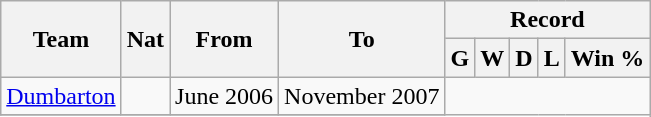<table class="wikitable" style="text-align: center">
<tr>
<th rowspan="2">Team</th>
<th rowspan="2">Nat</th>
<th rowspan="2">From</th>
<th rowspan="2">To</th>
<th colspan="5">Record</th>
</tr>
<tr>
<th>G</th>
<th>W</th>
<th>D</th>
<th>L</th>
<th>Win %</th>
</tr>
<tr>
<td align=left><a href='#'>Dumbarton</a></td>
<td></td>
<td align=left>June 2006</td>
<td align=left>November 2007<br></td>
</tr>
<tr>
</tr>
</table>
